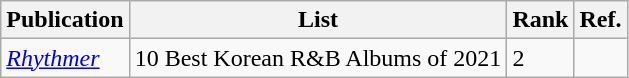<table class="wikitable">
<tr>
<th>Publication</th>
<th>List</th>
<th>Rank</th>
<th>Ref.</th>
</tr>
<tr>
<td><em><a href='#'>Rhythmer</a></em></td>
<td>10 Best Korean R&B Albums of 2021</td>
<td>2</td>
<td></td>
</tr>
</table>
